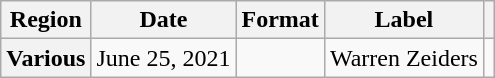<table class="wikitable plainrowheaders">
<tr>
<th scope="col">Region</th>
<th scope="col">Date</th>
<th scope="col">Format</th>
<th scope="col">Label</th>
<th scope="col"></th>
</tr>
<tr>
<th scope="row">Various</th>
<td>June 25, 2021</td>
<td></td>
<td>Warren Zeiders</td>
<td></td>
</tr>
</table>
